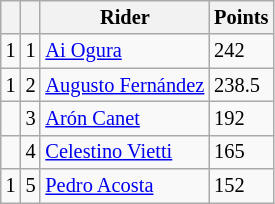<table class="wikitable" style="font-size: 85%;">
<tr>
<th></th>
<th></th>
<th>Rider</th>
<th>Points</th>
</tr>
<tr>
<td> 1</td>
<td align=center>1</td>
<td> <a href='#'>Ai Ogura</a></td>
<td align=left>242</td>
</tr>
<tr>
<td> 1</td>
<td align=center>2</td>
<td> <a href='#'>Augusto Fernández</a></td>
<td align=left>238.5</td>
</tr>
<tr>
<td></td>
<td align=center>3</td>
<td> <a href='#'>Arón Canet</a></td>
<td align=left>192</td>
</tr>
<tr>
<td></td>
<td align=center>4</td>
<td> <a href='#'>Celestino Vietti</a></td>
<td align=left>165</td>
</tr>
<tr>
<td> 1</td>
<td align=center>5</td>
<td> <a href='#'>Pedro Acosta</a></td>
<td align=left>152</td>
</tr>
</table>
